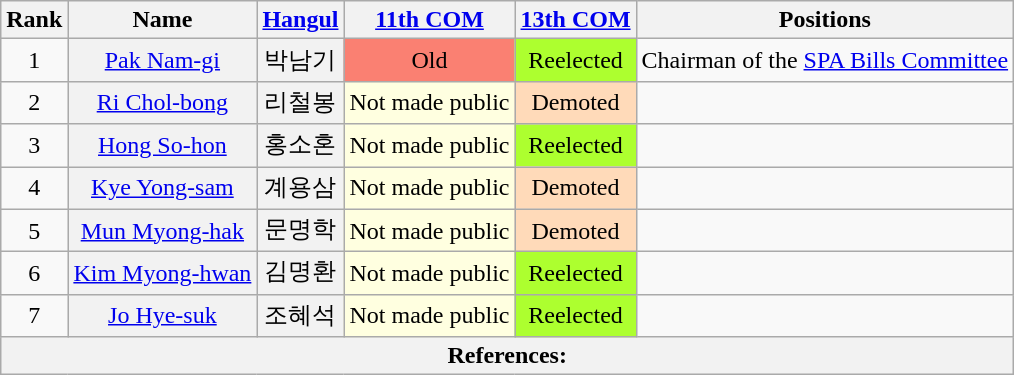<table class="wikitable sortable">
<tr>
<th>Rank</th>
<th>Name</th>
<th class="unsortable"><a href='#'>Hangul</a></th>
<th><a href='#'>11th COM</a></th>
<th><a href='#'>13th COM</a></th>
<th>Positions</th>
</tr>
<tr>
<td align="center">1</td>
<th align="center" scope="row" style="font-weight:normal;"><a href='#'>Pak Nam-gi</a></th>
<th align="center" scope="row" style="font-weight:normal;">박남기</th>
<td style="background: Salmon" align="center">Old</td>
<td align="center" style="background: GreenYellow">Reelected</td>
<td>Chairman of the <a href='#'>SPA Bills Committee</a></td>
</tr>
<tr>
<td align="center">2</td>
<th align="center" scope="row" style="font-weight:normal;"><a href='#'>Ri Chol-bong</a></th>
<th align="center" scope="row" style="font-weight:normal;">리철봉</th>
<td data-sort-value="1" align="center" style="background: LightYellow">Not made public</td>
<td style="background: PeachPuff" align="center">Demoted</td>
<td></td>
</tr>
<tr>
<td align="center">3</td>
<th align="center" scope="row" style="font-weight:normal;"><a href='#'>Hong So-hon</a></th>
<th align="center" scope="row" style="font-weight:normal;">홍소혼</th>
<td data-sort-value="1" align="center" style="background: LightYellow">Not made public</td>
<td align="center" style="background: GreenYellow">Reelected</td>
<td></td>
</tr>
<tr>
<td align="center">4</td>
<th align="center" scope="row" style="font-weight:normal;"><a href='#'>Kye Yong-sam</a></th>
<th align="center" scope="row" style="font-weight:normal;">계용삼</th>
<td data-sort-value="1" align="center" style="background: LightYellow">Not made public</td>
<td style="background: PeachPuff" align="center">Demoted</td>
<td></td>
</tr>
<tr>
<td align="center">5</td>
<th align="center" scope="row" style="font-weight:normal;"><a href='#'>Mun Myong-hak</a></th>
<th align="center" scope="row" style="font-weight:normal;">문명학</th>
<td data-sort-value="1" align="center" style="background: LightYellow">Not made public</td>
<td style="background: PeachPuff" align="center">Demoted</td>
<td></td>
</tr>
<tr>
<td align="center">6</td>
<th align="center" scope="row" style="font-weight:normal;"><a href='#'>Kim Myong-hwan</a></th>
<th align="center" scope="row" style="font-weight:normal;">김명환</th>
<td data-sort-value="1" align="center" style="background: LightYellow">Not made public</td>
<td align="center" style="background: GreenYellow">Reelected</td>
<td></td>
</tr>
<tr>
<td align="center">7</td>
<th align="center" scope="row" style="font-weight:normal;"><a href='#'>Jo Hye-suk</a></th>
<th align="center" scope="row" style="font-weight:normal;">조혜석</th>
<td data-sort-value="1" align="center" style="background: LightYellow">Not made public</td>
<td align="center" style="background: GreenYellow">Reelected</td>
<td></td>
</tr>
<tr>
<th colspan="6" unsortable><strong>References:</strong><br></th>
</tr>
</table>
